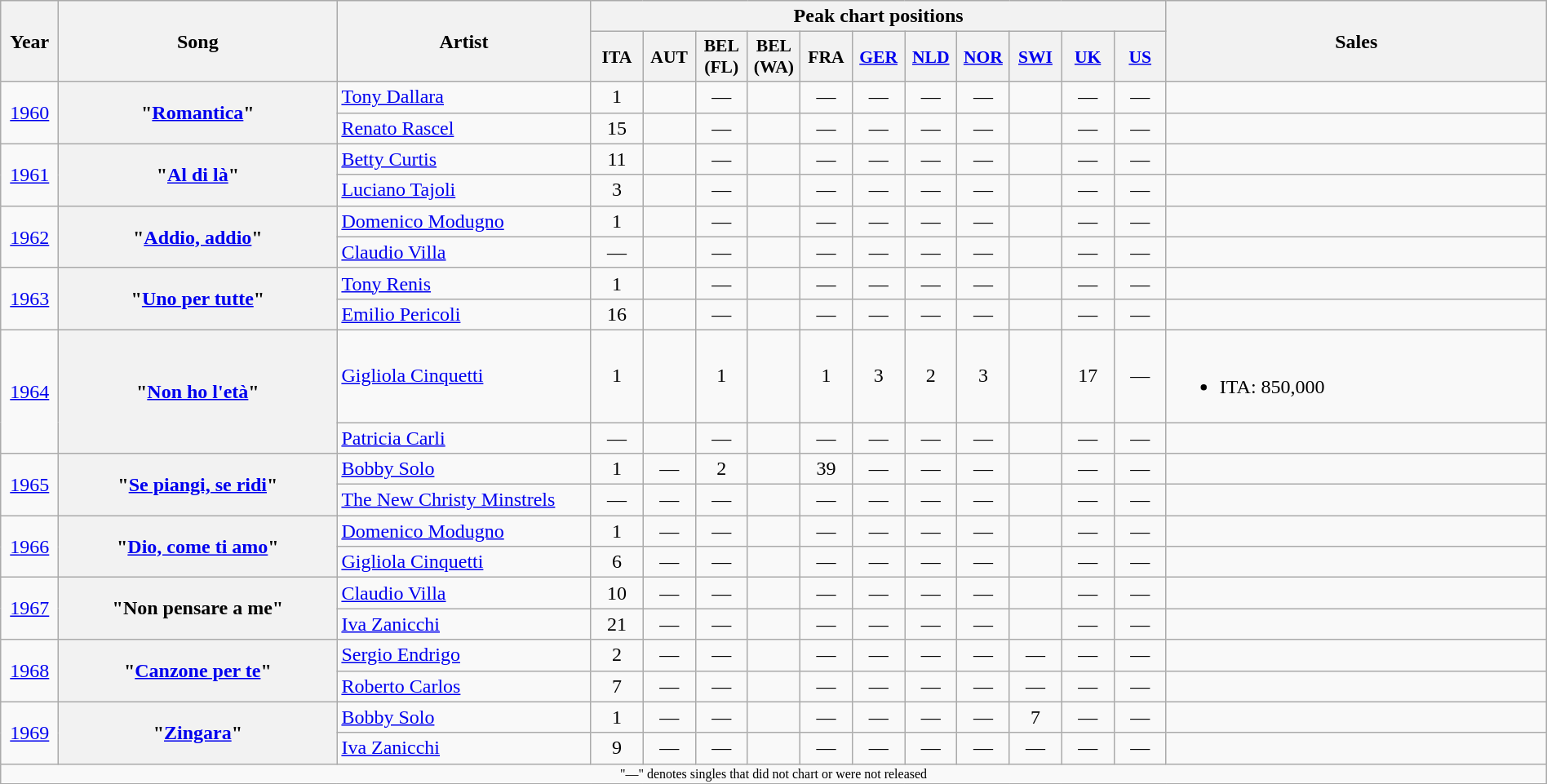<table class="wikitable plainrowheaders" style="text-align:center;width:100%;">
<tr>
<th rowspan="2" style="width:40px;">Year</th>
<th rowspan="2" style="width:220px;">Song</th>
<th rowspan="2" style="width:200px;">Artist</th>
<th colspan="11">Peak chart positions</th>
<th rowspan="2">Sales</th>
</tr>
<tr>
<th scope="col" style="width:2.5em;font-size:90%;">ITA<br></th>
<th scope="col" style="width:2.5em;font-size:90%;">AUT<br></th>
<th scope="col" style="width:2.5em;font-size:90%;">BEL<br>(FL)<br></th>
<th scope="col" style="width:2.5em;font-size:90%;">BEL<br>(WA)<br></th>
<th scope="col" style="width:2.5em;font-size:90%;">FRA<br></th>
<th scope="col" style="width:2.5em;font-size:90%;"><a href='#'>GER</a><br></th>
<th scope="col" style="width:2.5em;font-size:90%;"><a href='#'>NLD</a><br></th>
<th scope="col" style="width:2.5em;font-size:90%;"><a href='#'>NOR</a><br></th>
<th scope="col" style="width:2.5em;font-size:90%;"><a href='#'>SWI</a><br></th>
<th scope="col" style="width:2.5em;font-size:90%;"><a href='#'>UK</a><br></th>
<th scope="col" style="width:2.5em;font-size:90%;"><a href='#'>US</a><br></th>
</tr>
<tr>
<td rowspan="2"><a href='#'>1960</a></td>
<th rowspan="2" scope="row">"<a href='#'>Romantica</a>"</th>
<td style="text-align:left;"><a href='#'>Tony Dallara</a></td>
<td>1</td>
<td></td>
<td>—</td>
<td></td>
<td>—</td>
<td>—</td>
<td>—</td>
<td>—</td>
<td></td>
<td>—</td>
<td>—</td>
<td style="text-align:left;"></td>
</tr>
<tr>
<td style="text-align:left;"><a href='#'>Renato Rascel</a></td>
<td>15</td>
<td></td>
<td>—</td>
<td></td>
<td>—</td>
<td>—</td>
<td>—</td>
<td>—</td>
<td></td>
<td>—</td>
<td>—</td>
<td style="text-align:left;"></td>
</tr>
<tr>
<td rowspan="2"><a href='#'>1961</a></td>
<th rowspan="2" scope="row">"<a href='#'>Al di là</a>"</th>
<td style="text-align:left;"><a href='#'>Betty Curtis</a></td>
<td>11</td>
<td></td>
<td>—</td>
<td></td>
<td>—</td>
<td>—</td>
<td>—</td>
<td>—</td>
<td></td>
<td>—</td>
<td>—</td>
<td style="text-align:left;"></td>
</tr>
<tr>
<td style="text-align:left;"><a href='#'>Luciano Tajoli</a></td>
<td>3</td>
<td></td>
<td>—</td>
<td></td>
<td>—</td>
<td>—</td>
<td>—</td>
<td>—</td>
<td></td>
<td>—</td>
<td>—</td>
<td style="text-align:left;"></td>
</tr>
<tr>
<td rowspan="2"><a href='#'>1962</a></td>
<th rowspan="2" scope="row">"<a href='#'>Addio, addio</a>"</th>
<td style="text-align:left;"><a href='#'>Domenico Modugno</a></td>
<td>1</td>
<td></td>
<td>—</td>
<td></td>
<td>—</td>
<td>—</td>
<td>—</td>
<td>—</td>
<td></td>
<td>—</td>
<td>—</td>
<td style="text-align:left;"></td>
</tr>
<tr>
<td style="text-align:left;"><a href='#'>Claudio Villa</a></td>
<td>—</td>
<td></td>
<td>—</td>
<td></td>
<td>—</td>
<td>—</td>
<td>—</td>
<td>—</td>
<td></td>
<td>—</td>
<td>—</td>
<td style="text-align:left;"></td>
</tr>
<tr>
<td rowspan="2"><a href='#'>1963</a></td>
<th rowspan="2" scope="row">"<a href='#'>Uno per tutte</a>"</th>
<td style="text-align:left;"><a href='#'>Tony Renis</a></td>
<td>1</td>
<td></td>
<td>—</td>
<td></td>
<td>—</td>
<td>—</td>
<td>—</td>
<td>—</td>
<td></td>
<td>—</td>
<td>—</td>
<td style="text-align:left;"></td>
</tr>
<tr>
<td style="text-align:left;"><a href='#'>Emilio Pericoli</a></td>
<td>16</td>
<td></td>
<td>—</td>
<td></td>
<td>—</td>
<td>—</td>
<td>—</td>
<td>—</td>
<td></td>
<td>—</td>
<td>—</td>
<td style="text-align:left;"></td>
</tr>
<tr>
<td rowspan="2"><a href='#'>1964</a></td>
<th rowspan="2" scope="row">"<a href='#'>Non ho l'età</a>"</th>
<td style="text-align:left;"><a href='#'>Gigliola Cinquetti</a></td>
<td>1</td>
<td></td>
<td>1</td>
<td></td>
<td>1</td>
<td>3</td>
<td>2</td>
<td>3</td>
<td></td>
<td>17</td>
<td>—</td>
<td style="text-align:left;"><br><ul><li>ITA: 850,000</li></ul></td>
</tr>
<tr>
<td style="text-align:left;"><a href='#'>Patricia Carli</a></td>
<td>—</td>
<td></td>
<td>—</td>
<td></td>
<td>—</td>
<td>—</td>
<td>—</td>
<td>—</td>
<td></td>
<td>—</td>
<td>—</td>
<td style="text-align:left;"></td>
</tr>
<tr>
<td rowspan="2"><a href='#'>1965</a></td>
<th rowspan="2" scope="row">"<a href='#'>Se piangi, se ridi</a>"</th>
<td style="text-align:left;"><a href='#'>Bobby Solo</a></td>
<td>1</td>
<td>—</td>
<td>2</td>
<td></td>
<td>39</td>
<td>—</td>
<td>—</td>
<td>—</td>
<td></td>
<td>—</td>
<td>—</td>
<td style="text-align:left;"></td>
</tr>
<tr>
<td style="text-align:left;"><a href='#'>The New Christy Minstrels</a></td>
<td>—</td>
<td>—</td>
<td>—</td>
<td></td>
<td>—</td>
<td>—</td>
<td>—</td>
<td>—</td>
<td></td>
<td>—</td>
<td>—</td>
<td style="text-align:left;"></td>
</tr>
<tr>
<td rowspan="2"><a href='#'>1966</a></td>
<th rowspan="2" scope="row">"<a href='#'>Dio, come ti amo</a>"</th>
<td style="text-align:left;"><a href='#'>Domenico Modugno</a></td>
<td>1</td>
<td>—</td>
<td>—</td>
<td></td>
<td>—</td>
<td>—</td>
<td>—</td>
<td>—</td>
<td></td>
<td>—</td>
<td>—</td>
<td style="text-align:left;"></td>
</tr>
<tr>
<td style="text-align:left;"><a href='#'>Gigliola Cinquetti</a></td>
<td>6</td>
<td>—</td>
<td>—</td>
<td></td>
<td>—</td>
<td>—</td>
<td>—</td>
<td>—</td>
<td></td>
<td>—</td>
<td>—</td>
<td style="text-align:left;"></td>
</tr>
<tr>
<td rowspan="2"><a href='#'>1967</a></td>
<th rowspan="2" scope="row">"Non pensare a me"</th>
<td style="text-align:left;"><a href='#'>Claudio Villa</a></td>
<td>10</td>
<td>—</td>
<td>—</td>
<td></td>
<td>—</td>
<td>—</td>
<td>—</td>
<td>—</td>
<td></td>
<td>—</td>
<td>—</td>
<td style="text-align:left;"></td>
</tr>
<tr>
<td style="text-align:left;"><a href='#'>Iva Zanicchi</a></td>
<td>21</td>
<td>—</td>
<td>—</td>
<td></td>
<td>—</td>
<td>—</td>
<td>—</td>
<td>—</td>
<td></td>
<td>—</td>
<td>—</td>
<td style="text-align:left;"></td>
</tr>
<tr>
<td rowspan="2"><a href='#'>1968</a></td>
<th rowspan="2" scope="row">"<a href='#'>Canzone per te</a>"</th>
<td style="text-align:left;"><a href='#'>Sergio Endrigo</a></td>
<td>2</td>
<td>—</td>
<td>—</td>
<td></td>
<td>—</td>
<td>—</td>
<td>—</td>
<td>—</td>
<td>—</td>
<td>—</td>
<td>—</td>
<td style="text-align:left;"></td>
</tr>
<tr>
<td style="text-align:left;"><a href='#'>Roberto Carlos</a></td>
<td>7</td>
<td>—</td>
<td>—</td>
<td></td>
<td>—</td>
<td>—</td>
<td>—</td>
<td>—</td>
<td>—</td>
<td>—</td>
<td>—</td>
<td style="text-align:left;"></td>
</tr>
<tr>
<td rowspan="2"><a href='#'>1969</a></td>
<th rowspan="2" scope="row">"<a href='#'>Zingara</a>"</th>
<td style="text-align:left;"><a href='#'>Bobby Solo</a></td>
<td>1</td>
<td>—</td>
<td>—</td>
<td></td>
<td>—</td>
<td>—</td>
<td>—</td>
<td>—</td>
<td>7</td>
<td>—</td>
<td>—</td>
<td style="text-align:left;"></td>
</tr>
<tr>
<td style="text-align:left;"><a href='#'>Iva Zanicchi</a></td>
<td>9</td>
<td>—</td>
<td>—</td>
<td></td>
<td>—</td>
<td>—</td>
<td>—</td>
<td>—</td>
<td>—</td>
<td>—</td>
<td>—</td>
<td style="text-align:left;"></td>
</tr>
<tr>
<td colspan="30" style="text-align:center;font-size:8pt">"—" denotes singles that did not chart or were not released</td>
</tr>
<tr>
</tr>
</table>
